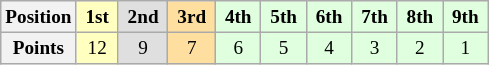<table class="wikitable" style="font-size:80%; text-align:center">
<tr>
<th>Position</th>
<td style="background:#ffffbf;"> <strong>1st</strong> </td>
<td style="background:#dfdfdf;"> <strong>2nd</strong> </td>
<td style="background:#ffdf9f;"> <strong>3rd</strong> </td>
<td style="background:#dfffdf;"> <strong>4th</strong> </td>
<td style="background:#dfffdf;"> <strong>5th</strong> </td>
<td style="background:#dfffdf;"> <strong>6th</strong> </td>
<td style="background:#dfffdf;"> <strong>7th</strong> </td>
<td style="background:#dfffdf;"> <strong>8th</strong> </td>
<td style="background:#dfffdf;"> <strong>9th</strong> </td>
</tr>
<tr>
<th>Points</th>
<td style="background:#ffffbf;">12</td>
<td style="background:#dfdfdf;">9</td>
<td style="background:#ffdf9f;">7</td>
<td style="background:#dfffdf;">6</td>
<td style="background:#dfffdf;">5</td>
<td style="background:#dfffdf;">4</td>
<td style="background:#dfffdf;">3</td>
<td style="background:#dfffdf;">2</td>
<td style="background:#dfffdf;">1</td>
</tr>
</table>
